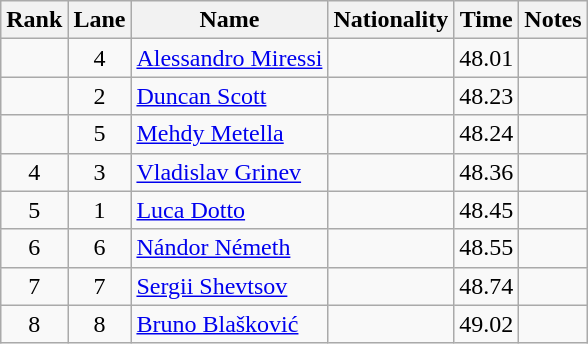<table class="wikitable sortable" style="text-align:center">
<tr>
<th>Rank</th>
<th>Lane</th>
<th>Name</th>
<th>Nationality</th>
<th>Time</th>
<th>Notes</th>
</tr>
<tr>
<td></td>
<td>4</td>
<td align=left><a href='#'>Alessandro Miressi</a></td>
<td align=left></td>
<td>48.01</td>
<td></td>
</tr>
<tr>
<td></td>
<td>2</td>
<td align=left><a href='#'>Duncan Scott</a></td>
<td align=left></td>
<td>48.23</td>
<td></td>
</tr>
<tr>
<td></td>
<td>5</td>
<td align=left><a href='#'>Mehdy Metella</a></td>
<td align=left></td>
<td>48.24</td>
<td></td>
</tr>
<tr>
<td>4</td>
<td>3</td>
<td align=left><a href='#'>Vladislav Grinev</a></td>
<td align=left></td>
<td>48.36</td>
<td></td>
</tr>
<tr>
<td>5</td>
<td>1</td>
<td align=left><a href='#'>Luca Dotto</a></td>
<td align=left></td>
<td>48.45</td>
<td></td>
</tr>
<tr>
<td>6</td>
<td>6</td>
<td align=left><a href='#'>Nándor Németh</a></td>
<td align=left></td>
<td>48.55</td>
<td></td>
</tr>
<tr>
<td>7</td>
<td>7</td>
<td align=left><a href='#'>Sergii Shevtsov</a></td>
<td align=left></td>
<td>48.74</td>
<td></td>
</tr>
<tr>
<td>8</td>
<td>8</td>
<td align=left><a href='#'>Bruno Blašković</a></td>
<td align=left></td>
<td>49.02</td>
<td></td>
</tr>
</table>
